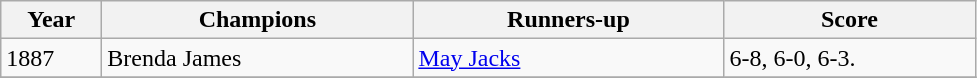<table class="wikitable">
<tr>
<th style="width:60px;">Year</th>
<th style="width:200px;">Champions</th>
<th style="width:200px;">Runners-up</th>
<th style="width:160px;">Score</th>
</tr>
<tr>
<td>1887</td>
<td> Brenda James</td>
<td> <a href='#'>May Jacks</a></td>
<td>6-8, 6-0, 6-3.</td>
</tr>
<tr>
</tr>
</table>
